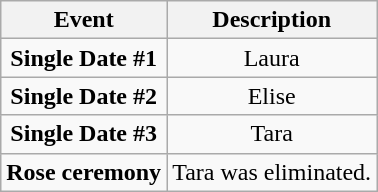<table class="wikitable sortable" style="text-align:center;">
<tr>
<th>Event</th>
<th>Description</th>
</tr>
<tr>
<td><strong>Single Date #1</strong></td>
<td>Laura</td>
</tr>
<tr>
<td><strong>Single Date #2</strong></td>
<td>Elise</td>
</tr>
<tr>
<td><strong>Single Date #3</strong></td>
<td>Tara</td>
</tr>
<tr>
<td><strong>Rose ceremony</strong></td>
<td>Tara was eliminated.</td>
</tr>
</table>
